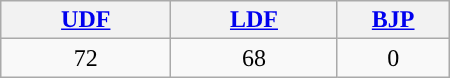<table class="wikitable" style="text-align:center; width:300px; height:50px">
<tr>
<th><a href='#'>UDF</a></th>
<th><a href='#'>LDF</a></th>
<th><a href='#'>BJP</a></th>
</tr>
<tr>
<td style="background:">72</td>
<td style="background:">68</td>
<td style= width:25%>0</td>
</tr>
</table>
